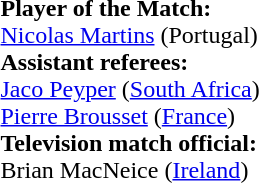<table style="width:100%">
<tr>
<td><br><strong>Player of the Match:</strong>
<br><a href='#'>Nicolas Martins</a> (Portugal)<br><strong>Assistant referees:</strong>
<br><a href='#'>Jaco Peyper</a> (<a href='#'>South Africa</a>)
<br><a href='#'>Pierre Brousset</a> (<a href='#'>France</a>)
<br><strong>Television match official:</strong>
<br>Brian MacNeice (<a href='#'>Ireland</a>)</td>
</tr>
</table>
